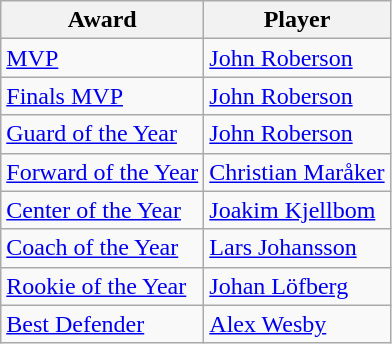<table class="wikitable">
<tr>
<th>Award</th>
<th>Player</th>
</tr>
<tr>
<td><a href='#'>MVP</a></td>
<td> <a href='#'>John Roberson</a></td>
</tr>
<tr>
<td><a href='#'>Finals MVP</a></td>
<td> <a href='#'>John Roberson</a></td>
</tr>
<tr>
<td><a href='#'>Guard of the Year</a></td>
<td> <a href='#'>John Roberson</a></td>
</tr>
<tr>
<td><a href='#'>Forward of the Year</a></td>
<td> <a href='#'>Christian Maråker</a></td>
</tr>
<tr>
<td><a href='#'>Center of the Year</a></td>
<td> <a href='#'>Joakim Kjellbom</a></td>
</tr>
<tr>
<td><a href='#'>Coach of the Year</a></td>
<td> <a href='#'>Lars Johansson</a></td>
</tr>
<tr>
<td><a href='#'>Rookie of the Year</a></td>
<td> <a href='#'>Johan Löfberg</a></td>
</tr>
<tr>
<td><a href='#'>Best Defender</a></td>
<td> <a href='#'>Alex Wesby</a></td>
</tr>
</table>
